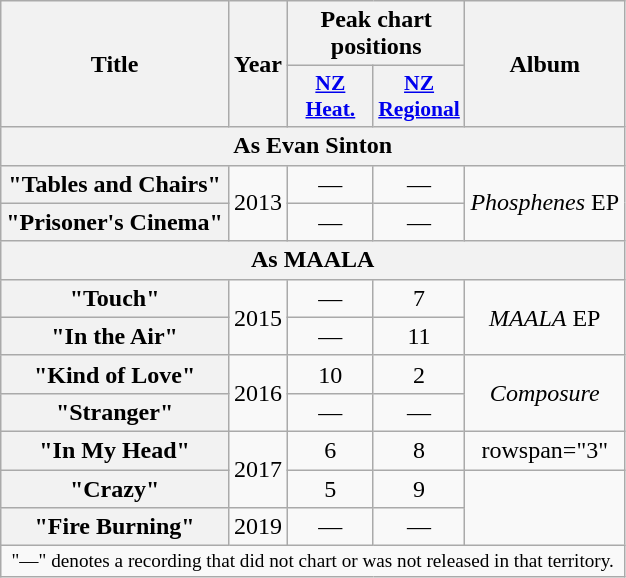<table class="wikitable plainrowheaders" style="text-align:center;">
<tr>
<th scope="col" rowspan="2">Title</th>
<th scope="col" rowspan="2">Year</th>
<th scope="col" colspan="2">Peak chart positions</th>
<th scope="col" rowspan="2">Album</th>
</tr>
<tr>
<th scope="col" style="width:3.5em;font-size:90%;"><a href='#'>NZ<br>Heat.</a><br></th>
<th scope="col" style="width:3em;font-size:90%;"><a href='#'>NZ<br>Regional</a><br></th>
</tr>
<tr>
<th colspan="5">As Evan Sinton</th>
</tr>
<tr>
<th scope="row">"Tables and Chairs"</th>
<td rowspan="2">2013</td>
<td>—</td>
<td>—</td>
<td rowspan="2"><em>Phosphenes</em> EP</td>
</tr>
<tr>
<th scope="row">"Prisoner's Cinema"</th>
<td>—</td>
<td>—</td>
</tr>
<tr>
<th colspan="5">As MAALA</th>
</tr>
<tr>
<th scope="row">"Touch"</th>
<td rowspan="2">2015</td>
<td>—</td>
<td>7</td>
<td rowspan="2"><em>MAALA</em> EP</td>
</tr>
<tr>
<th scope="row">"In the Air"</th>
<td>—</td>
<td>11</td>
</tr>
<tr>
<th scope="row">"Kind of Love"</th>
<td rowspan="2">2016</td>
<td>10</td>
<td>2</td>
<td rowspan="2"><em>Composure</em></td>
</tr>
<tr>
<th scope="row">"Stranger"</th>
<td>—</td>
<td>—</td>
</tr>
<tr>
<th scope="row">"In My Head"</th>
<td rowspan="2">2017</td>
<td>6</td>
<td>8</td>
<td>rowspan="3" </td>
</tr>
<tr>
<th scope="row">"Crazy"</th>
<td>5</td>
<td>9</td>
</tr>
<tr>
<th scope="row">"Fire Burning"</th>
<td>2019</td>
<td>—</td>
<td>—</td>
</tr>
<tr>
<td colspan="5" style="font-size:80%" align="center">"—" denotes a recording that did not chart or was not released in that territory.</td>
</tr>
</table>
